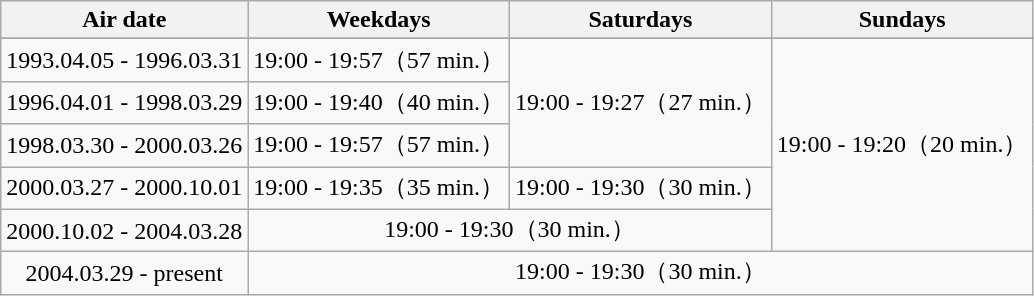<table class=wikitable style="text-align:center">
<tr>
<th>Air date</th>
<th>Weekdays</th>
<th>Saturdays</th>
<th>Sundays</th>
</tr>
<tr>
</tr>
<tr>
<td>1993.04.05 - 1996.03.31</td>
<td>19:00 - 19:57（57 min.）</td>
<td rowspan=3>19:00 - 19:27（27 min.）</td>
<td rowspan=5>19:00 - 19:20（20 min.）</td>
</tr>
<tr>
<td>1996.04.01 - 1998.03.29</td>
<td>19:00 - 19:40（40 min.）</td>
</tr>
<tr>
<td>1998.03.30 - 2000.03.26</td>
<td>19:00 - 19:57（57 min.）</td>
</tr>
<tr>
<td>2000.03.27 - 2000.10.01</td>
<td>19:00 - 19:35（35 min.）</td>
<td>19:00 - 19:30（30 min.）</td>
</tr>
<tr>
<td>2000.10.02 - 2004.03.28</td>
<td colspan=2>19:00 - 19:30（30 min.）</td>
</tr>
<tr>
<td>2004.03.29 - present</td>
<td colspan=3>19:00 - 19:30（30 min.）</td>
</tr>
</table>
